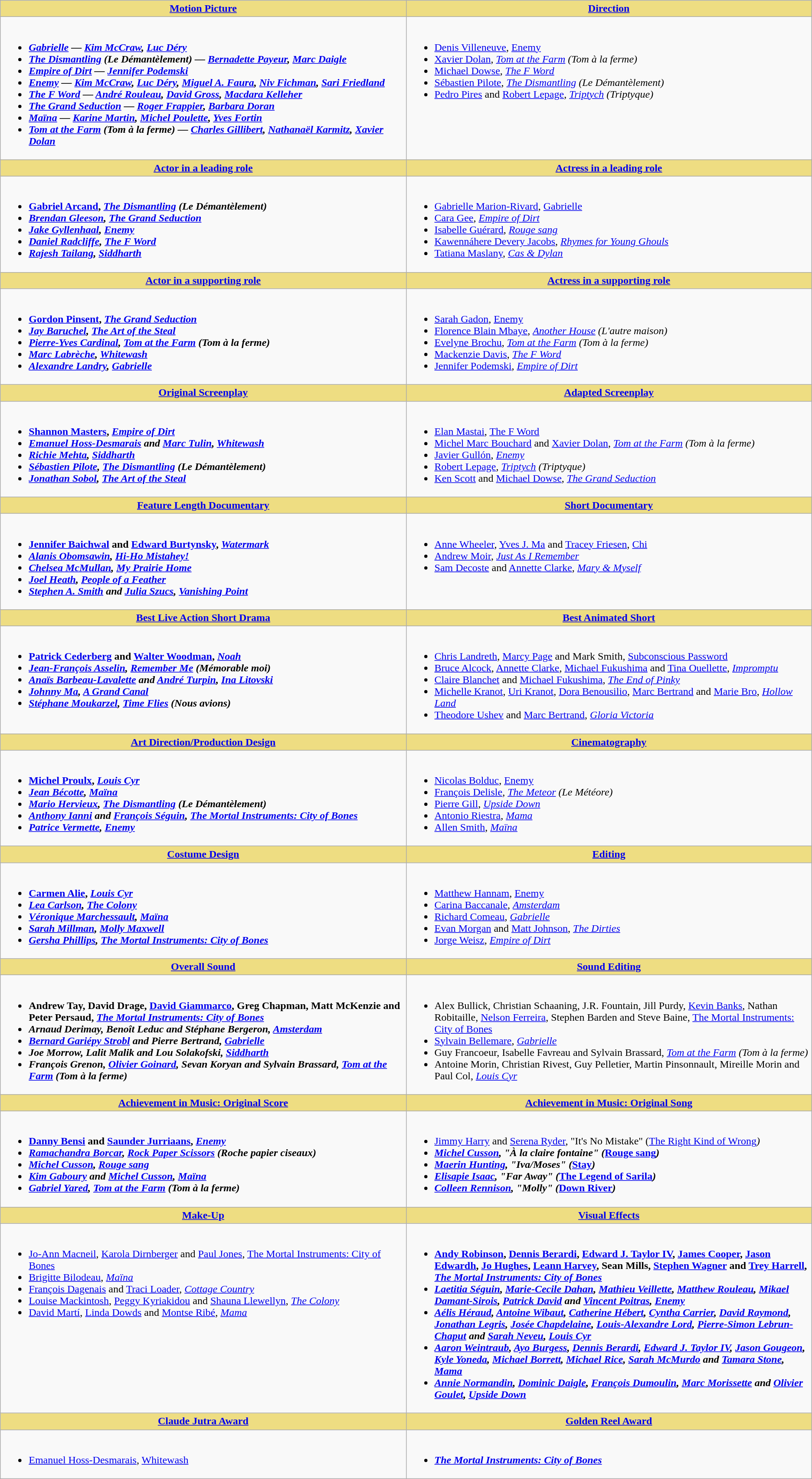<table class=wikitable>
<tr>
<th style="background:#EEDD82; width:50%"><a href='#'>Motion Picture</a></th>
<th style="background:#EEDD82; width:50%"><a href='#'>Direction</a></th>
</tr>
<tr>
<td valign="top"><br><ul><li> <strong><em><a href='#'>Gabrielle</a><em> — <a href='#'>Kim McCraw</a>, <a href='#'>Luc Déry</a><strong></li><li></em><a href='#'>The Dismantling</a> (Le Démantèlement)<em> — <a href='#'>Bernadette Payeur</a>, <a href='#'>Marc Daigle</a></li><li></em><a href='#'>Empire of Dirt</a><em> — <a href='#'>Jennifer Podemski</a></li><li></em><a href='#'>Enemy</a><em> — <a href='#'>Kim McCraw</a>, <a href='#'>Luc Déry</a>, <a href='#'>Miguel A. Faura</a>, <a href='#'>Niv Fichman</a>, <a href='#'>Sari Friedland</a></li><li></em><a href='#'>The F Word</a><em> — <a href='#'>André Rouleau</a>, <a href='#'>David Gross</a>, <a href='#'>Macdara Kelleher</a></li><li></em><a href='#'>The Grand Seduction</a><em> — <a href='#'>Roger Frappier</a>, <a href='#'>Barbara Doran</a></li><li></em><a href='#'>Maïna</a><em> — <a href='#'>Karine Martin</a>, <a href='#'>Michel Poulette</a>, <a href='#'>Yves Fortin</a></li><li></em><a href='#'>Tom at the Farm</a> (Tom à la ferme)<em> — <a href='#'>Charles Gillibert</a>, <a href='#'>Nathanaël Karmitz</a>, <a href='#'>Xavier Dolan</a></li></ul></td>
<td valign="top"><br><ul><li> </strong><a href='#'>Denis Villeneuve</a>, </em><a href='#'>Enemy</a></em></strong></li><li><a href='#'>Xavier Dolan</a>, <em><a href='#'>Tom at the Farm</a> (Tom à la ferme)</em></li><li><a href='#'>Michael Dowse</a>, <em><a href='#'>The F Word</a></em></li><li><a href='#'>Sébastien Pilote</a>, <em><a href='#'>The Dismantling</a> (Le Démantèlement)</em></li><li><a href='#'>Pedro Pires</a> and <a href='#'>Robert Lepage</a>, <em><a href='#'>Triptych</a> (Triptyque)</em></li></ul></td>
</tr>
<tr>
<th style="background:#EEDD82; width:50%"><a href='#'>Actor in a leading role</a></th>
<th style="background:#EEDD82; width:50%"><a href='#'>Actress in a leading role</a></th>
</tr>
<tr>
<td valign="top"><br><ul><li> <strong><a href='#'>Gabriel Arcand</a>, <em><a href='#'>The Dismantling</a> (Le Démantèlement)<strong><em></li><li><a href='#'>Brendan Gleeson</a>, </em><a href='#'>The Grand Seduction</a><em></li><li><a href='#'>Jake Gyllenhaal</a>, </em><a href='#'>Enemy</a><em></li><li><a href='#'>Daniel Radcliffe</a>, </em><a href='#'>The F Word</a><em></li><li><a href='#'>Rajesh Tailang</a>, </em><a href='#'>Siddharth</a><em></li></ul></td>
<td valign="top"><br><ul><li> </strong><a href='#'>Gabrielle Marion-Rivard</a>, </em><a href='#'>Gabrielle</a></em></strong></li><li><a href='#'>Cara Gee</a>, <em><a href='#'>Empire of Dirt</a></em></li><li><a href='#'>Isabelle Guérard</a>, <em><a href='#'>Rouge sang</a></em></li><li><a href='#'>Kawennáhere Devery Jacobs</a>, <em><a href='#'>Rhymes for Young Ghouls</a></em></li><li><a href='#'>Tatiana Maslany</a>, <em><a href='#'>Cas & Dylan</a></em></li></ul></td>
</tr>
<tr>
<th style="background:#EEDD82; width:50%"><a href='#'>Actor in a supporting role</a></th>
<th style="background:#EEDD82; width:50%"><a href='#'>Actress in a supporting role</a></th>
</tr>
<tr>
<td valign="top"><br><ul><li> <strong><a href='#'>Gordon Pinsent</a>, <em><a href='#'>The Grand Seduction</a><strong><em></li><li><a href='#'>Jay Baruchel</a>, </em><a href='#'>The Art of the Steal</a><em></li><li><a href='#'>Pierre-Yves Cardinal</a>, </em><a href='#'>Tom at the Farm</a> (Tom à la ferme)<em></li><li><a href='#'>Marc Labrèche</a>, </em><a href='#'>Whitewash</a><em></li><li><a href='#'>Alexandre Landry</a>, </em><a href='#'>Gabrielle</a><em></li></ul></td>
<td valign="top"><br><ul><li> </strong><a href='#'>Sarah Gadon</a>, </em><a href='#'>Enemy</a></em></strong></li><li><a href='#'>Florence Blain Mbaye</a>, <em><a href='#'>Another House</a> (L'autre maison)</em></li><li><a href='#'>Evelyne Brochu</a>, <em><a href='#'>Tom at the Farm</a> (Tom à la ferme)</em></li><li><a href='#'>Mackenzie Davis</a>, <em><a href='#'>The F Word</a></em></li><li><a href='#'>Jennifer Podemski</a>, <em><a href='#'>Empire of Dirt</a></em></li></ul></td>
</tr>
<tr>
<th style="background:#EEDD82; width:50%"><a href='#'>Original Screenplay</a></th>
<th style="background:#EEDD82; width:50%"><a href='#'>Adapted Screenplay</a></th>
</tr>
<tr>
<td valign="top"><br><ul><li> <strong><a href='#'>Shannon Masters</a>, <em><a href='#'>Empire of Dirt</a><strong><em></li><li><a href='#'>Emanuel Hoss-Desmarais</a> and <a href='#'>Marc Tulin</a>, </em><a href='#'>Whitewash</a><em></li><li><a href='#'>Richie Mehta</a>, </em><a href='#'>Siddharth</a><em></li><li><a href='#'>Sébastien Pilote</a>, </em><a href='#'>The Dismantling</a> (Le Démantèlement)<em></li><li><a href='#'>Jonathan Sobol</a>, </em><a href='#'>The Art of the Steal</a><em></li></ul></td>
<td valign="top"><br><ul><li> </strong><a href='#'>Elan Mastai</a>, </em><a href='#'>The F Word</a></em></strong></li><li><a href='#'>Michel Marc Bouchard</a> and <a href='#'>Xavier Dolan</a>, <em><a href='#'>Tom at the Farm</a> (Tom à la ferme)</em></li><li><a href='#'>Javier Gullón</a>, <em><a href='#'>Enemy</a></em></li><li><a href='#'>Robert Lepage</a>, <em><a href='#'>Triptych</a> (Triptyque)</em></li><li><a href='#'>Ken Scott</a> and <a href='#'>Michael Dowse</a>, <em><a href='#'>The Grand Seduction</a></em></li></ul></td>
</tr>
<tr>
<th style="background:#EEDD82; width:50%"><a href='#'>Feature Length Documentary</a></th>
<th style="background:#EEDD82; width:50%"><a href='#'>Short Documentary</a></th>
</tr>
<tr>
<td valign="top"><br><ul><li> <strong><a href='#'>Jennifer Baichwal</a> and <a href='#'>Edward Burtynsky</a>, <em><a href='#'>Watermark</a><strong><em></li><li><a href='#'>Alanis Obomsawin</a>, </em><a href='#'>Hi-Ho Mistahey!</a><em></li><li><a href='#'>Chelsea McMullan</a>, </em><a href='#'>My Prairie Home</a><em></li><li><a href='#'>Joel Heath</a>, </em><a href='#'>People of a Feather</a><em></li><li><a href='#'>Stephen A. Smith</a> and <a href='#'>Julia Szucs</a>, </em><a href='#'>Vanishing Point</a><em></li></ul></td>
<td valign="top"><br><ul><li> </strong><a href='#'>Anne Wheeler</a>, <a href='#'>Yves J. Ma</a> and <a href='#'>Tracey Friesen</a>, </em><a href='#'>Chi</a></em></strong></li><li><a href='#'>Andrew Moir</a>, <em><a href='#'>Just As I Remember</a></em></li><li><a href='#'>Sam Decoste</a> and <a href='#'>Annette Clarke</a>, <em><a href='#'>Mary & Myself</a></em></li></ul></td>
</tr>
<tr>
<th style="background:#EEDD82; width:50%"><a href='#'>Best Live Action Short Drama</a></th>
<th style="background:#EEDD82; width:50%"><a href='#'>Best Animated Short</a></th>
</tr>
<tr>
<td valign="top"><br><ul><li> <strong><a href='#'>Patrick Cederberg</a> and <a href='#'>Walter Woodman</a>, <em><a href='#'>Noah</a><strong><em></li><li><a href='#'>Jean-François Asselin</a>, </em><a href='#'>Remember Me</a> (Mémorable moi)<em></li><li><a href='#'>Anaïs Barbeau-Lavalette</a> and <a href='#'>André Turpin</a>, </em><a href='#'>Ina Litovski</a><em></li><li><a href='#'>Johnny Ma</a>, </em><a href='#'>A Grand Canal</a><em></li><li><a href='#'>Stéphane Moukarzel</a>, </em><a href='#'>Time Flies</a> (Nous avions)<em></li></ul></td>
<td valign="top"><br><ul><li> </strong><a href='#'>Chris Landreth</a>, <a href='#'>Marcy Page</a> and Mark Smith, </em><a href='#'>Subconscious Password</a></em></strong></li><li><a href='#'>Bruce Alcock</a>, <a href='#'>Annette Clarke</a>, <a href='#'>Michael Fukushima</a> and <a href='#'>Tina Ouellette</a>, <em><a href='#'>Impromptu</a></em></li><li><a href='#'>Claire Blanchet</a> and <a href='#'>Michael Fukushima</a>, <em><a href='#'>The End of Pinky</a></em></li><li><a href='#'>Michelle Kranot</a>, <a href='#'>Uri Kranot</a>, <a href='#'>Dora Benousilio</a>, <a href='#'>Marc Bertrand</a> and <a href='#'>Marie Bro</a>, <em><a href='#'>Hollow Land</a></em></li><li><a href='#'>Theodore Ushev</a> and <a href='#'>Marc Bertrand</a>, <em><a href='#'>Gloria Victoria</a></em></li></ul></td>
</tr>
<tr>
<th style="background:#EEDD82; width:50%"><a href='#'>Art Direction/Production Design</a></th>
<th style="background:#EEDD82; width:50%"><a href='#'>Cinematography</a></th>
</tr>
<tr>
<td valign="top"><br><ul><li> <strong><a href='#'>Michel Proulx</a>, <em><a href='#'>Louis Cyr</a><strong><em></li><li><a href='#'>Jean Bécotte</a>, </em><a href='#'>Maïna</a><em></li><li><a href='#'>Mario Hervieux</a>, </em><a href='#'>The Dismantling</a> (Le Démantèlement)<em></li><li><a href='#'>Anthony Ianni</a> and <a href='#'>François Séguin</a>, </em><a href='#'>The Mortal Instruments: City of Bones</a><em></li><li><a href='#'>Patrice Vermette</a>, </em><a href='#'>Enemy</a><em></li></ul></td>
<td valign="top"><br><ul><li> </strong><a href='#'>Nicolas Bolduc</a>, </em><a href='#'>Enemy</a></em></strong></li><li><a href='#'>François Delisle</a>, <em><a href='#'>The Meteor</a> (Le Météore)</em></li><li><a href='#'>Pierre Gill</a>, <em><a href='#'>Upside Down</a></em></li><li><a href='#'>Antonio Riestra</a>, <em><a href='#'>Mama</a></em></li><li><a href='#'>Allen Smith</a>, <em><a href='#'>Maïna</a></em></li></ul></td>
</tr>
<tr>
<th style="background:#EEDD82; width:50%"><a href='#'>Costume Design</a></th>
<th style="background:#EEDD82; width:50%"><a href='#'>Editing</a></th>
</tr>
<tr>
<td valign="top"><br><ul><li> <strong><a href='#'>Carmen Alie</a>, <em><a href='#'>Louis Cyr</a><strong><em></li><li><a href='#'>Lea Carlson</a>, </em><a href='#'>The Colony</a><em></li><li><a href='#'>Véronique Marchessault</a>, </em><a href='#'>Maïna</a><em></li><li><a href='#'>Sarah Millman</a>, </em><a href='#'>Molly Maxwell</a><em></li><li><a href='#'>Gersha Phillips</a>, </em><a href='#'>The Mortal Instruments: City of Bones</a><em></li></ul></td>
<td valign="top"><br><ul><li> </strong><a href='#'>Matthew Hannam</a>, </em><a href='#'>Enemy</a></em></strong></li><li><a href='#'>Carina Baccanale</a>, <em><a href='#'>Amsterdam</a></em></li><li><a href='#'>Richard Comeau</a>, <em><a href='#'>Gabrielle</a></em></li><li><a href='#'>Evan Morgan</a> and <a href='#'>Matt Johnson</a>, <em><a href='#'>The Dirties</a></em></li><li><a href='#'>Jorge Weisz</a>, <em><a href='#'>Empire of Dirt</a></em></li></ul></td>
</tr>
<tr>
<th style="background:#EEDD82; width:50%"><a href='#'>Overall Sound</a></th>
<th style="background:#EEDD82; width:50%"><a href='#'>Sound Editing</a></th>
</tr>
<tr>
<td valign="top"><br><ul><li> <strong>Andrew Tay, David Drage, <a href='#'>David Giammarco</a>, Greg Chapman, Matt McKenzie and Peter Persaud, <em><a href='#'>The Mortal Instruments: City of Bones</a><strong><em></li><li>Arnaud Derimay, Benoît Leduc and Stéphane Bergeron, </em><a href='#'>Amsterdam</a><em></li><li><a href='#'>Bernard Gariépy Strobl</a> and Pierre Bertrand, </em><a href='#'>Gabrielle</a><em></li><li>Joe Morrow, Lalit Malik and Lou Solakofski, </em><a href='#'>Siddharth</a><em></li><li>François Grenon, <a href='#'>Olivier Goinard</a>, Sevan Koryan and Sylvain Brassard, </em><a href='#'>Tom at the Farm</a> (Tom à la ferme)<em></li></ul></td>
<td valign="top"><br><ul><li> </strong>Alex Bullick, Christian Schaaning, J.R. Fountain, Jill Purdy, <a href='#'>Kevin Banks</a>, Nathan Robitaille, <a href='#'>Nelson Ferreira</a>, Stephen Barden and Steve Baine, </em><a href='#'>The Mortal Instruments: City of Bones</a></em></strong></li><li><a href='#'>Sylvain Bellemare</a>, <em><a href='#'>Gabrielle</a></em></li><li>Guy Francoeur, Isabelle Favreau and Sylvain Brassard, <em><a href='#'>Tom at the Farm</a> (Tom à la ferme)</em></li><li>Antoine Morin, Christian Rivest, Guy Pelletier, Martin Pinsonnault, Mireille Morin and Paul Col, <em><a href='#'>Louis Cyr</a></em></li></ul></td>
</tr>
<tr>
<th style="background:#EEDD82; width:50%"><a href='#'>Achievement in Music: Original Score</a></th>
<th style="background:#EEDD82; width:50%"><a href='#'>Achievement in Music: Original Song</a></th>
</tr>
<tr>
<td valign="top"><br><ul><li> <strong><a href='#'>Danny Bensi</a> and <a href='#'>Saunder Jurriaans</a>, <em><a href='#'>Enemy</a><strong><em></li><li><a href='#'>Ramachandra Borcar</a>, </em><a href='#'>Rock Paper Scissors</a> (Roche papier ciseaux)<em></li><li><a href='#'>Michel Cusson</a>, </em><a href='#'>Rouge sang</a><em></li><li><a href='#'>Kim Gaboury</a> and <a href='#'>Michel Cusson</a>, </em><a href='#'>Maïna</a><em></li><li><a href='#'>Gabriel Yared</a>, </em><a href='#'>Tom at the Farm</a> (Tom à la ferme)<em></li></ul></td>
<td valign="top"><br><ul><li> </strong><a href='#'>Jimmy Harry</a> and <a href='#'>Serena Ryder</a>, "It's No Mistake" (</em><a href='#'>The Right Kind of Wrong</a><em>)<strong></li><li><a href='#'>Michel Cusson</a>, "À la claire fontaine" (</em><a href='#'>Rouge sang</a><em>)</li><li><a href='#'>Maerin Hunting</a>, "Iva/Moses" (</em><a href='#'>Stay</a><em>)</li><li><a href='#'>Elisapie Isaac</a>, "Far Away" (</em><a href='#'>The Legend of Sarila</a><em>)</li><li><a href='#'>Colleen Rennison</a>, "Molly" (</em><a href='#'>Down River</a><em>)</li></ul></td>
</tr>
<tr>
<th style="background:#EEDD82; width:50%"><a href='#'>Make-Up</a></th>
<th style="background:#EEDD82; width:50%"><a href='#'>Visual Effects</a></th>
</tr>
<tr>
<td valign="top"><br><ul><li> </strong><a href='#'>Jo-Ann Macneil</a>, <a href='#'>Karola Dirnberger</a> and <a href='#'>Paul Jones</a>, </em><a href='#'>The Mortal Instruments: City of Bones</a></em></strong></li><li><a href='#'>Brigitte Bilodeau</a>, <em><a href='#'>Maïna</a></em></li><li><a href='#'>François Dagenais</a> and <a href='#'>Traci Loader</a>, <em><a href='#'>Cottage Country</a></em></li><li><a href='#'>Louise Mackintosh</a>, <a href='#'>Peggy Kyriakidou</a> and <a href='#'>Shauna Llewellyn</a>, <em><a href='#'>The Colony</a></em></li><li><a href='#'>David Martí</a>, <a href='#'>Linda Dowds</a> and <a href='#'>Montse Ribé</a>, <em><a href='#'>Mama</a></em></li></ul></td>
<td valign="top"><br><ul><li> <strong><a href='#'>Andy Robinson</a>, <a href='#'>Dennis Berardi</a>, <a href='#'>Edward J. Taylor IV</a>, <a href='#'>James Cooper</a>, <a href='#'>Jason Edwardh</a>, <a href='#'>Jo Hughes</a>, <a href='#'>Leann Harvey</a>, Sean Mills, <a href='#'>Stephen Wagner</a> and <a href='#'>Trey Harrell</a>, <em><a href='#'>The Mortal Instruments: City of Bones</a><strong><em></li><li><a href='#'>Laetitia Séguin</a>, <a href='#'>Marie-Cecile Dahan</a>, <a href='#'>Mathieu Veillette</a>, <a href='#'>Matthew Rouleau</a>, <a href='#'>Mikael Damant-Sirois</a>, <a href='#'>Patrick David</a> and <a href='#'>Vincent Poitras</a>, </em><a href='#'>Enemy</a><em></li><li><a href='#'>Aélis Héraud</a>, <a href='#'>Antoine Wibaut</a>, <a href='#'>Catherine Hébert</a>, <a href='#'>Cyntha Carrier</a>, <a href='#'>David Raymond</a>, <a href='#'>Jonathan Legris</a>, <a href='#'>Josée Chapdelaine</a>, <a href='#'>Louis-Alexandre Lord</a>, <a href='#'>Pierre-Simon Lebrun-Chaput</a> and <a href='#'>Sarah Neveu</a>, </em><a href='#'>Louis Cyr</a><em></li><li><a href='#'>Aaron Weintraub</a>, <a href='#'>Ayo Burgess</a>, <a href='#'>Dennis Berardi</a>, <a href='#'>Edward J. Taylor IV</a>, <a href='#'>Jason Gougeon</a>, <a href='#'>Kyle Yoneda</a>, <a href='#'>Michael Borrett</a>, <a href='#'>Michael Rice</a>, <a href='#'>Sarah McMurdo</a> and <a href='#'>Tamara Stone</a>, </em><a href='#'>Mama</a><em></li><li><a href='#'>Annie Normandin</a>, <a href='#'>Dominic Daigle</a>, <a href='#'>François Dumoulin</a>, <a href='#'>Marc Morissette</a> and <a href='#'>Olivier Goulet</a>, </em><a href='#'>Upside Down</a><em></li></ul></td>
</tr>
<tr>
<th style="background:#EEDD82; width:50%"><a href='#'>Claude Jutra Award</a></th>
<th style="background:#EEDD82; width:50%"><a href='#'>Golden Reel Award</a></th>
</tr>
<tr>
<td valign="top"><br><ul><li> </strong><a href='#'>Emanuel Hoss-Desmarais</a>, </em><a href='#'>Whitewash</a></em></strong></li></ul></td>
<td valign="top"><br><ul><li> <strong><em><a href='#'>The Mortal Instruments: City of Bones</a></em></strong></li></ul></td>
</tr>
</table>
